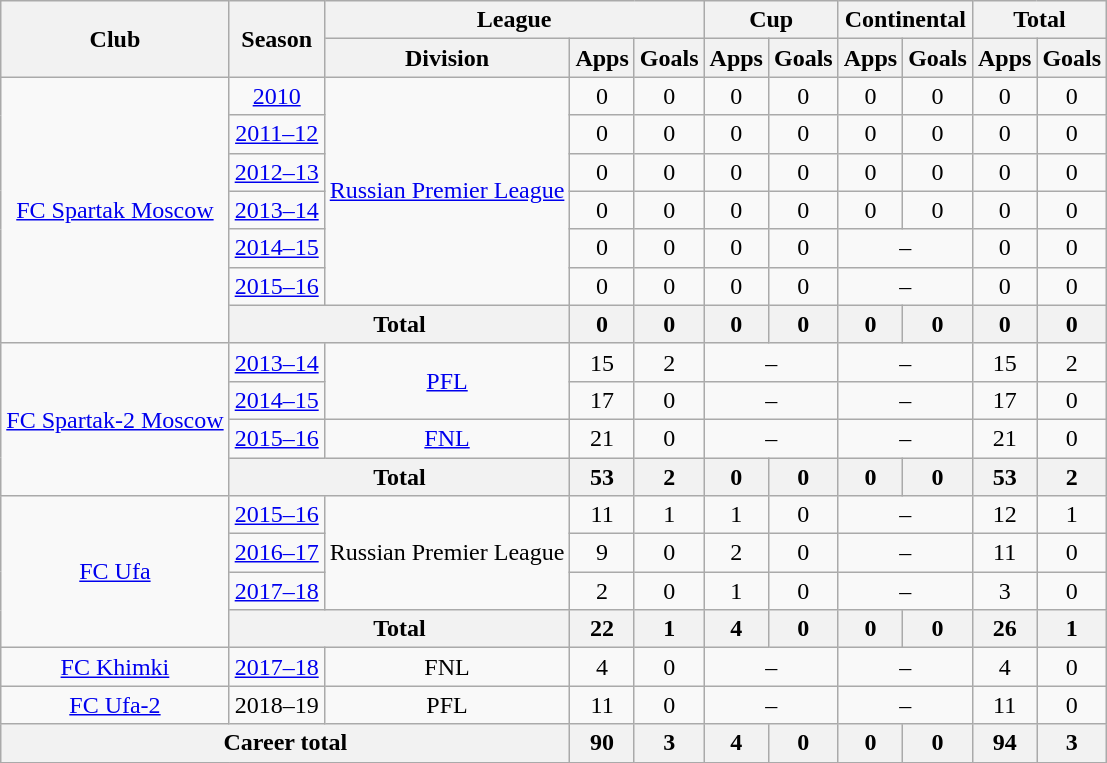<table class="wikitable" style="text-align: center;">
<tr>
<th rowspan=2>Club</th>
<th rowspan=2>Season</th>
<th colspan=3>League</th>
<th colspan=2>Cup</th>
<th colspan=2>Continental</th>
<th colspan=2>Total</th>
</tr>
<tr>
<th>Division</th>
<th>Apps</th>
<th>Goals</th>
<th>Apps</th>
<th>Goals</th>
<th>Apps</th>
<th>Goals</th>
<th>Apps</th>
<th>Goals</th>
</tr>
<tr>
<td rowspan=7><a href='#'>FC Spartak Moscow</a></td>
<td><a href='#'>2010</a></td>
<td rowspan=6><a href='#'>Russian Premier League</a></td>
<td>0</td>
<td>0</td>
<td>0</td>
<td>0</td>
<td>0</td>
<td>0</td>
<td>0</td>
<td>0</td>
</tr>
<tr>
<td><a href='#'>2011–12</a></td>
<td>0</td>
<td>0</td>
<td>0</td>
<td>0</td>
<td>0</td>
<td>0</td>
<td>0</td>
<td>0</td>
</tr>
<tr>
<td><a href='#'>2012–13</a></td>
<td>0</td>
<td>0</td>
<td>0</td>
<td>0</td>
<td>0</td>
<td>0</td>
<td>0</td>
<td>0</td>
</tr>
<tr>
<td><a href='#'>2013–14</a></td>
<td>0</td>
<td>0</td>
<td>0</td>
<td>0</td>
<td>0</td>
<td>0</td>
<td>0</td>
<td>0</td>
</tr>
<tr>
<td><a href='#'>2014–15</a></td>
<td>0</td>
<td>0</td>
<td>0</td>
<td>0</td>
<td colspan=2>–</td>
<td>0</td>
<td>0</td>
</tr>
<tr>
<td><a href='#'>2015–16</a></td>
<td>0</td>
<td>0</td>
<td>0</td>
<td>0</td>
<td colspan=2>–</td>
<td>0</td>
<td>0</td>
</tr>
<tr>
<th colspan=2>Total</th>
<th>0</th>
<th>0</th>
<th>0</th>
<th>0</th>
<th>0</th>
<th>0</th>
<th>0</th>
<th>0</th>
</tr>
<tr>
<td rowspan=4><a href='#'>FC Spartak-2 Moscow</a></td>
<td><a href='#'>2013–14</a></td>
<td rowspan=2><a href='#'>PFL</a></td>
<td>15</td>
<td>2</td>
<td colspan=2>–</td>
<td colspan=2>–</td>
<td>15</td>
<td>2</td>
</tr>
<tr>
<td><a href='#'>2014–15</a></td>
<td>17</td>
<td>0</td>
<td colspan=2>–</td>
<td colspan=2>–</td>
<td>17</td>
<td>0</td>
</tr>
<tr>
<td><a href='#'>2015–16</a></td>
<td><a href='#'>FNL</a></td>
<td>21</td>
<td>0</td>
<td colspan=2>–</td>
<td colspan=2>–</td>
<td>21</td>
<td>0</td>
</tr>
<tr>
<th colspan=2>Total</th>
<th>53</th>
<th>2</th>
<th>0</th>
<th>0</th>
<th>0</th>
<th>0</th>
<th>53</th>
<th>2</th>
</tr>
<tr>
<td rowspan=4><a href='#'>FC Ufa</a></td>
<td><a href='#'>2015–16</a></td>
<td rowspan=3>Russian Premier League</td>
<td>11</td>
<td>1</td>
<td>1</td>
<td>0</td>
<td colspan=2>–</td>
<td>12</td>
<td>1</td>
</tr>
<tr>
<td><a href='#'>2016–17</a></td>
<td>9</td>
<td>0</td>
<td>2</td>
<td>0</td>
<td colspan=2>–</td>
<td>11</td>
<td>0</td>
</tr>
<tr>
<td><a href='#'>2017–18</a></td>
<td>2</td>
<td>0</td>
<td>1</td>
<td>0</td>
<td colspan=2>–</td>
<td>3</td>
<td>0</td>
</tr>
<tr>
<th colspan=2>Total</th>
<th>22</th>
<th>1</th>
<th>4</th>
<th>0</th>
<th>0</th>
<th>0</th>
<th>26</th>
<th>1</th>
</tr>
<tr>
<td><a href='#'>FC Khimki</a></td>
<td><a href='#'>2017–18</a></td>
<td>FNL</td>
<td>4</td>
<td>0</td>
<td colspan=2>–</td>
<td colspan=2>–</td>
<td>4</td>
<td>0</td>
</tr>
<tr>
<td><a href='#'>FC Ufa-2</a></td>
<td>2018–19</td>
<td>PFL</td>
<td>11</td>
<td>0</td>
<td colspan=2>–</td>
<td colspan=2>–</td>
<td>11</td>
<td>0</td>
</tr>
<tr>
<th colspan=3>Career total</th>
<th>90</th>
<th>3</th>
<th>4</th>
<th>0</th>
<th>0</th>
<th>0</th>
<th>94</th>
<th>3</th>
</tr>
<tr>
</tr>
</table>
